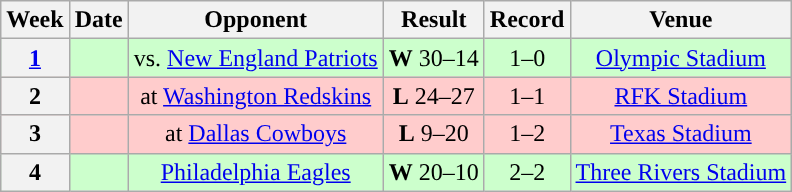<table class="wikitable" style="text-align:center">
<tr>
<th>Week</th>
<th>Date</th>
<th>Opponent</th>
<th>Result</th>
<th>Record</th>
<th>Venue</th>
</tr>
<tr style="background:#cfc">
<th><a href='#'>1</a></th>
<td></td>
<td>vs. <a href='#'>New England Patriots</a></td>
<td><strong>W</strong> 30–14</td>
<td>1–0</td>
<td><a href='#'>Olympic Stadium</a></td>
</tr>
<tr style="background:#fcc">
<th>2</th>
<td></td>
<td>at <a href='#'>Washington Redskins</a></td>
<td><strong>L</strong> 24–27</td>
<td>1–1</td>
<td><a href='#'>RFK Stadium</a></td>
</tr>
<tr style="background:#fcc">
<th>3</th>
<td></td>
<td>at <a href='#'>Dallas Cowboys</a></td>
<td><strong>L</strong> 9–20</td>
<td>1–2</td>
<td><a href='#'>Texas Stadium</a></td>
</tr>
<tr style="background:#cfc">
<th>4</th>
<td></td>
<td><a href='#'>Philadelphia Eagles</a></td>
<td><strong>W</strong> 20–10</td>
<td>2–2</td>
<td><a href='#'>Three Rivers Stadium</a></td>
</tr>
</table>
